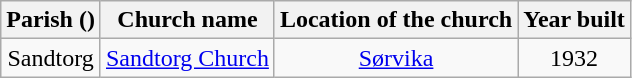<table class="wikitable" style="text-align:center">
<tr>
<th>Parish ()</th>
<th>Church name</th>
<th>Location of the church</th>
<th>Year built</th>
</tr>
<tr>
<td rowspan="1">Sandtorg</td>
<td><a href='#'>Sandtorg Church</a></td>
<td><a href='#'>Sørvika</a></td>
<td>1932</td>
</tr>
</table>
